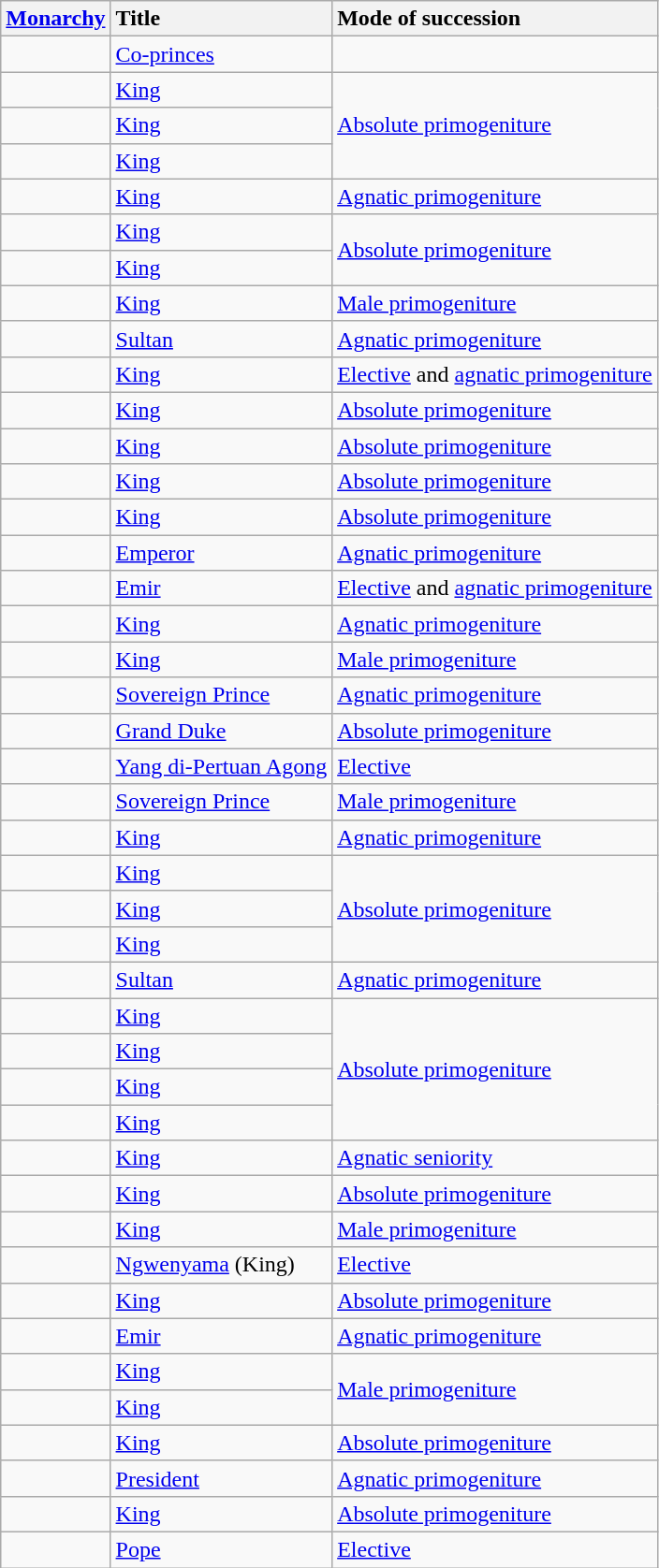<table class="wikitable sortable">
<tr>
<th style="text-align:left"><a href='#'>Monarchy</a></th>
<th style="text-align:left">Title</th>
<th style="text-align:left">Mode of succession</th>
</tr>
<tr>
<td></td>
<td><a href='#'>Co-princes</a></td>
<td></td>
</tr>
<tr>
<td></td>
<td><a href='#'>King</a></td>
<td rowspan=3><a href='#'>Absolute primogeniture</a></td>
</tr>
<tr>
<td></td>
<td><a href='#'>King</a></td>
</tr>
<tr>
<td></td>
<td><a href='#'>King</a></td>
</tr>
<tr>
<td></td>
<td><a href='#'>King</a></td>
<td><a href='#'>Agnatic primogeniture</a></td>
</tr>
<tr>
<td></td>
<td><a href='#'>King</a></td>
<td rowspan="2"><a href='#'>Absolute primogeniture</a></td>
</tr>
<tr>
<td></td>
<td><a href='#'>King</a></td>
</tr>
<tr>
<td></td>
<td><a href='#'>King</a></td>
<td><a href='#'>Male primogeniture</a></td>
</tr>
<tr>
<td></td>
<td><a href='#'>Sultan</a></td>
<td><a href='#'>Agnatic primogeniture</a></td>
</tr>
<tr>
<td></td>
<td><a href='#'>King</a></td>
<td><a href='#'>Elective</a> and <a href='#'>agnatic primogeniture</a></td>
</tr>
<tr>
<td></td>
<td><a href='#'>King</a></td>
<td><a href='#'>Absolute primogeniture</a></td>
</tr>
<tr>
<td></td>
<td><a href='#'>King</a></td>
<td><a href='#'>Absolute primogeniture</a></td>
</tr>
<tr>
<td></td>
<td><a href='#'>King</a></td>
<td><a href='#'>Absolute primogeniture</a></td>
</tr>
<tr>
<td></td>
<td><a href='#'>King</a></td>
<td><a href='#'>Absolute primogeniture</a></td>
</tr>
<tr>
<td></td>
<td><a href='#'>Emperor</a></td>
<td><a href='#'>Agnatic primogeniture</a></td>
</tr>
<tr>
<td></td>
<td><a href='#'>Emir</a></td>
<td><a href='#'>Elective</a> and <a href='#'>agnatic primogeniture</a></td>
</tr>
<tr>
<td></td>
<td><a href='#'>King</a></td>
<td><a href='#'>Agnatic primogeniture</a></td>
</tr>
<tr>
<td></td>
<td><a href='#'>King</a></td>
<td><a href='#'>Male primogeniture</a></td>
</tr>
<tr>
<td></td>
<td><a href='#'>Sovereign Prince</a></td>
<td><a href='#'>Agnatic primogeniture</a></td>
</tr>
<tr>
<td></td>
<td><a href='#'>Grand Duke</a></td>
<td><a href='#'>Absolute primogeniture</a></td>
</tr>
<tr>
<td></td>
<td><a href='#'>Yang di-Pertuan Agong</a></td>
<td><a href='#'>Elective</a></td>
</tr>
<tr>
<td></td>
<td><a href='#'>Sovereign Prince</a></td>
<td><a href='#'>Male primogeniture</a></td>
</tr>
<tr>
<td></td>
<td><a href='#'>King</a></td>
<td><a href='#'>Agnatic primogeniture</a></td>
</tr>
<tr>
<td></td>
<td><a href='#'>King</a></td>
<td rowspan="3"><a href='#'>Absolute primogeniture</a></td>
</tr>
<tr>
<td></td>
<td><a href='#'>King</a></td>
</tr>
<tr>
<td></td>
<td><a href='#'>King</a></td>
</tr>
<tr>
<td></td>
<td><a href='#'>Sultan</a></td>
<td><a href='#'>Agnatic primogeniture</a></td>
</tr>
<tr>
<td></td>
<td><a href='#'>King</a></td>
<td rowspan=4><a href='#'>Absolute primogeniture</a></td>
</tr>
<tr>
<td></td>
<td><a href='#'>King</a></td>
</tr>
<tr>
<td></td>
<td><a href='#'>King</a></td>
</tr>
<tr>
<td></td>
<td><a href='#'>King</a></td>
</tr>
<tr>
<td></td>
<td><a href='#'>King</a></td>
<td><a href='#'>Agnatic seniority</a></td>
</tr>
<tr>
<td></td>
<td><a href='#'>King</a></td>
<td><a href='#'>Absolute primogeniture</a></td>
</tr>
<tr>
<td></td>
<td><a href='#'>King</a></td>
<td><a href='#'>Male primogeniture</a></td>
</tr>
<tr>
<td></td>
<td><a href='#'>Ngwenyama</a> (King)</td>
<td><a href='#'>Elective</a></td>
</tr>
<tr>
<td></td>
<td><a href='#'>King</a></td>
<td><a href='#'>Absolute primogeniture</a></td>
</tr>
<tr>
<td></td>
<td><a href='#'>Emir</a></td>
<td><a href='#'>Agnatic primogeniture</a></td>
</tr>
<tr>
<td></td>
<td><a href='#'>King</a></td>
<td rowspan=2><a href='#'>Male primogeniture</a></td>
</tr>
<tr>
<td></td>
<td><a href='#'>King</a></td>
</tr>
<tr>
<td></td>
<td><a href='#'>King</a></td>
<td><a href='#'>Absolute primogeniture</a></td>
</tr>
<tr>
<td></td>
<td><a href='#'>President</a></td>
<td><a href='#'>Agnatic primogeniture</a></td>
</tr>
<tr>
<td></td>
<td><a href='#'>King</a></td>
<td><a href='#'>Absolute primogeniture</a></td>
</tr>
<tr>
<td></td>
<td><a href='#'>Pope</a></td>
<td><a href='#'>Elective</a></td>
</tr>
</table>
